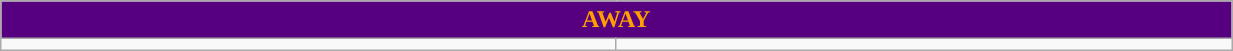<table class="wikitable collapsible collapsed" style="width:65%">
<tr>
<th colspan=5 ! style="color:#FFA000; background:#57007F">AWAY</th>
</tr>
<tr>
<td></td>
<td></td>
</tr>
</table>
